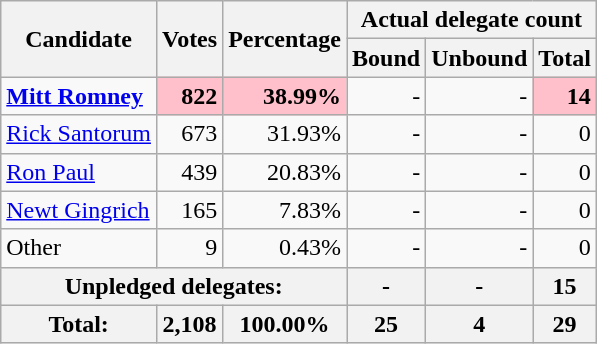<table class="wikitable" style="text-align:right;">
<tr>
<th rowspan="2">Candidate</th>
<th rowspan="2">Votes</th>
<th rowspan="2">Percentage</th>
<th colspan="3">Actual delegate count</th>
</tr>
<tr>
<th>Bound</th>
<th>Unbound</th>
<th>Total</th>
</tr>
<tr>
<td style="text-align:left;"> <strong><a href='#'>Mitt Romney</a></strong></td>
<td style="background:pink;"><strong>822</strong></td>
<td style="background:pink;"><strong>38.99%</strong></td>
<td>-</td>
<td>-</td>
<td style="background:pink;"><strong>14</strong></td>
</tr>
<tr>
<td style="text-align:left;"><a href='#'>Rick Santorum</a></td>
<td>673</td>
<td>31.93%</td>
<td>-</td>
<td>-</td>
<td>0</td>
</tr>
<tr>
<td style="text-align:left;"><a href='#'>Ron Paul</a></td>
<td>439</td>
<td>20.83%</td>
<td>-</td>
<td>-</td>
<td>0</td>
</tr>
<tr>
<td style="text-align:left;"><a href='#'>Newt Gingrich</a></td>
<td>165</td>
<td>7.83%</td>
<td>-</td>
<td>-</td>
<td>0</td>
</tr>
<tr>
<td style="text-align:left;">Other</td>
<td>9</td>
<td>0.43%</td>
<td>-</td>
<td>-</td>
<td>0</td>
</tr>
<tr style="background:#eee;">
<th colspan="3">Unpledged delegates:</th>
<th>-</th>
<th>-</th>
<th>15</th>
</tr>
<tr style="background:#eee;">
<th>Total:</th>
<th>2,108</th>
<th>100.00%</th>
<th>25</th>
<th>4</th>
<th>29</th>
</tr>
</table>
